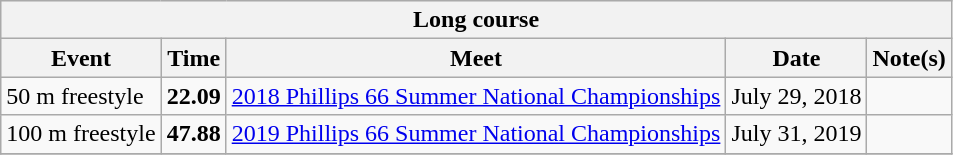<table class="wikitable">
<tr style="background:#eee;">
<th colspan="5">Long course</th>
</tr>
<tr style="background:#eee;">
<th>Event</th>
<th>Time</th>
<th>Meet</th>
<th>Date</th>
<th>Note(s)</th>
</tr>
<tr>
<td>50 m freestyle</td>
<td style="text-align:center;"><strong>22.09</strong></td>
<td><a href='#'>2018 Phillips 66 Summer National Championships</a></td>
<td>July 29, 2018</td>
<td></td>
</tr>
<tr>
<td>100 m freestyle</td>
<td style="text-align:center;"><strong>47.88</strong></td>
<td><a href='#'>2019 Phillips 66 Summer National Championships</a></td>
<td>July 31, 2019</td>
<td></td>
</tr>
<tr>
</tr>
</table>
